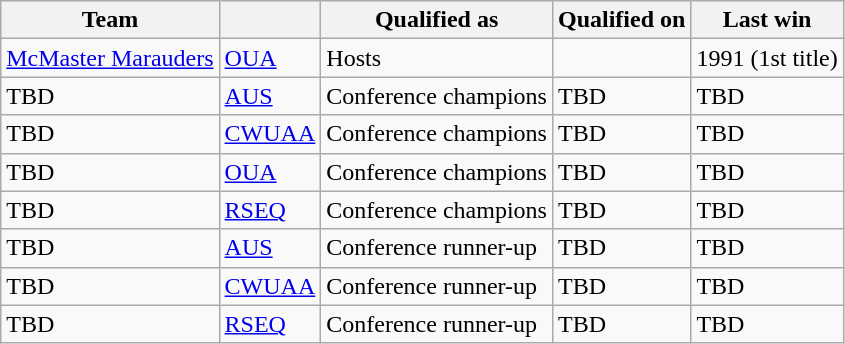<table class="wikitable sortable">
<tr>
<th>Team</th>
<th></th>
<th>Qualified as</th>
<th>Qualified on</th>
<th>Last win</th>
</tr>
<tr>
<td><a href='#'>McMaster Marauders</a></td>
<td><a href='#'>OUA</a></td>
<td>Hosts</td>
<td></td>
<td>1991 (1st title)</td>
</tr>
<tr>
<td>TBD</td>
<td><a href='#'>AUS</a></td>
<td>Conference champions</td>
<td>TBD</td>
<td>TBD</td>
</tr>
<tr>
<td>TBD</td>
<td><a href='#'>CWUAA</a></td>
<td>Conference champions</td>
<td>TBD</td>
<td>TBD</td>
</tr>
<tr>
<td>TBD</td>
<td><a href='#'>OUA</a></td>
<td>Conference champions</td>
<td>TBD</td>
<td>TBD</td>
</tr>
<tr>
<td>TBD</td>
<td><a href='#'>RSEQ</a></td>
<td>Conference champions</td>
<td>TBD</td>
<td>TBD</td>
</tr>
<tr>
<td>TBD</td>
<td><a href='#'>AUS</a></td>
<td>Conference runner-up</td>
<td>TBD</td>
<td>TBD</td>
</tr>
<tr>
<td>TBD</td>
<td><a href='#'>CWUAA</a></td>
<td>Conference runner-up</td>
<td>TBD</td>
<td>TBD</td>
</tr>
<tr>
<td>TBD</td>
<td><a href='#'>RSEQ</a></td>
<td>Conference runner-up</td>
<td>TBD</td>
<td>TBD</td>
</tr>
</table>
